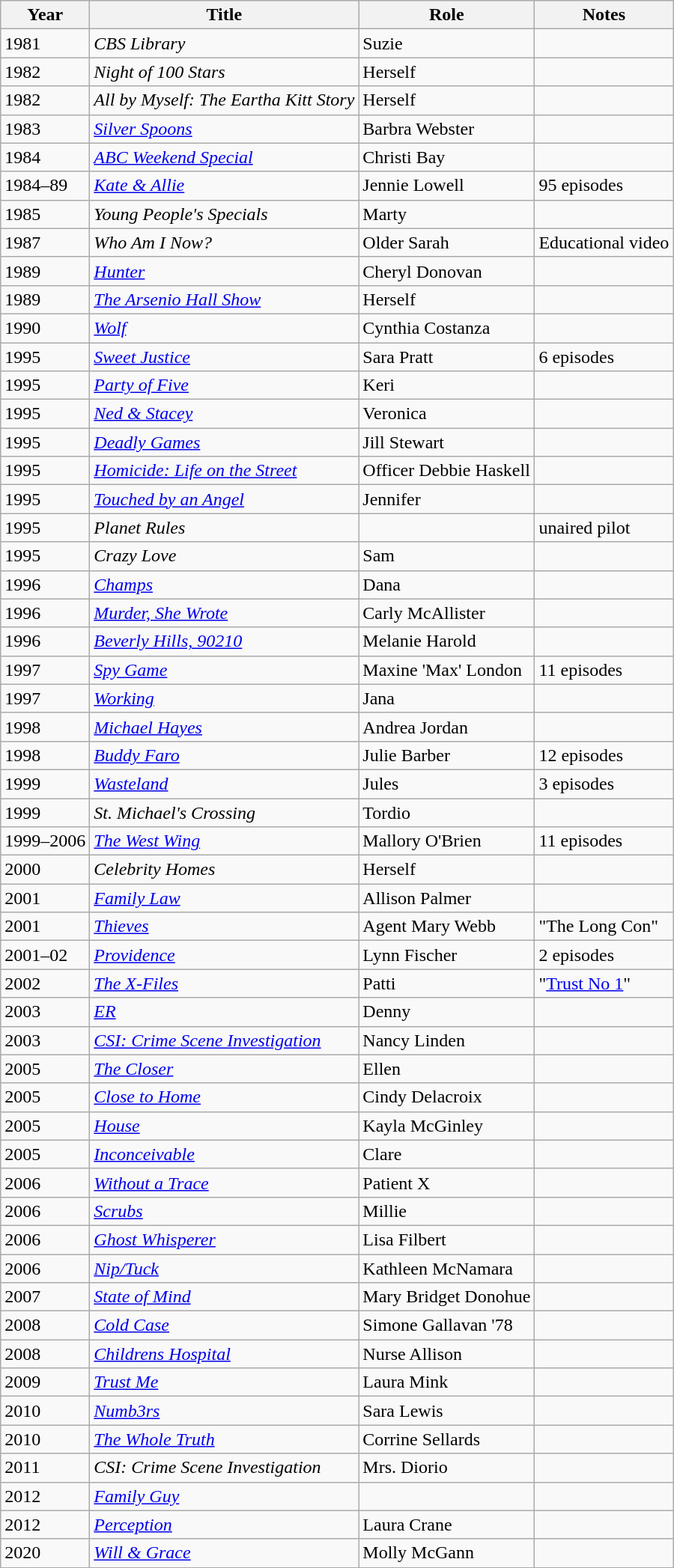<table class="wikitable sortable">
<tr>
<th>Year</th>
<th>Title</th>
<th>Role</th>
<th class="unsortable">Notes</th>
</tr>
<tr>
<td>1981</td>
<td><em>CBS Library</em></td>
<td>Suzie</td>
<td></td>
</tr>
<tr>
<td>1982</td>
<td><em>Night of 100 Stars</em></td>
<td>Herself</td>
<td></td>
</tr>
<tr>
<td>1982</td>
<td><em>All by Myself: The Eartha Kitt Story</em></td>
<td>Herself</td>
<td></td>
</tr>
<tr>
<td>1983</td>
<td><em><a href='#'>Silver Spoons</a></em></td>
<td>Barbra Webster</td>
<td></td>
</tr>
<tr>
<td>1984</td>
<td><em><a href='#'>ABC Weekend Special</a></em></td>
<td>Christi Bay</td>
<td></td>
</tr>
<tr>
<td>1984–89</td>
<td><em><a href='#'>Kate & Allie</a></em></td>
<td>Jennie Lowell</td>
<td>95 episodes</td>
</tr>
<tr>
<td>1985</td>
<td><em>Young People's Specials</em></td>
<td>Marty</td>
<td></td>
</tr>
<tr>
<td>1987</td>
<td><em>Who Am I Now?</em></td>
<td>Older Sarah</td>
<td>Educational video</td>
</tr>
<tr>
<td>1989</td>
<td><em><a href='#'>Hunter</a></em></td>
<td>Cheryl Donovan</td>
<td></td>
</tr>
<tr>
<td>1989</td>
<td><em><a href='#'>The Arsenio Hall Show</a></em></td>
<td>Herself</td>
<td></td>
</tr>
<tr>
<td>1990</td>
<td><em><a href='#'>Wolf</a></em></td>
<td>Cynthia Costanza</td>
<td></td>
</tr>
<tr>
<td>1995</td>
<td><em><a href='#'>Sweet Justice</a></em></td>
<td>Sara Pratt</td>
<td>6 episodes</td>
</tr>
<tr>
<td>1995</td>
<td><em><a href='#'>Party of Five</a></em></td>
<td>Keri</td>
<td></td>
</tr>
<tr>
<td>1995</td>
<td><em><a href='#'>Ned & Stacey</a></em></td>
<td>Veronica</td>
<td></td>
</tr>
<tr>
<td>1995</td>
<td><em><a href='#'>Deadly Games</a></em></td>
<td>Jill Stewart</td>
<td></td>
</tr>
<tr>
<td>1995</td>
<td><em><a href='#'>Homicide: Life on the Street</a></em></td>
<td>Officer Debbie Haskell</td>
<td></td>
</tr>
<tr>
<td>1995</td>
<td><em><a href='#'>Touched by an Angel</a></em></td>
<td>Jennifer</td>
<td></td>
</tr>
<tr>
<td>1995</td>
<td><em>Planet Rules</em></td>
<td></td>
<td>unaired pilot</td>
</tr>
<tr>
<td>1995</td>
<td><em>Crazy Love</em></td>
<td>Sam</td>
<td></td>
</tr>
<tr>
<td>1996</td>
<td><em><a href='#'>Champs</a></em></td>
<td>Dana</td>
<td></td>
</tr>
<tr>
<td>1996</td>
<td><em><a href='#'>Murder, She Wrote</a></em></td>
<td>Carly McAllister</td>
<td></td>
</tr>
<tr>
<td>1996</td>
<td><em><a href='#'>Beverly Hills, 90210</a></em></td>
<td>Melanie Harold</td>
<td></td>
</tr>
<tr>
<td>1997</td>
<td><em><a href='#'>Spy Game</a></em></td>
<td>Maxine 'Max' London</td>
<td>11 episodes</td>
</tr>
<tr>
<td>1997</td>
<td><em><a href='#'>Working</a></em></td>
<td>Jana</td>
<td></td>
</tr>
<tr>
<td>1998</td>
<td><em><a href='#'>Michael Hayes</a></em></td>
<td>Andrea Jordan</td>
<td></td>
</tr>
<tr>
<td>1998</td>
<td><em><a href='#'>Buddy Faro</a></em></td>
<td>Julie Barber</td>
<td>12 episodes</td>
</tr>
<tr>
<td>1999</td>
<td><em><a href='#'>Wasteland</a></em></td>
<td>Jules</td>
<td>3 episodes</td>
</tr>
<tr>
<td>1999</td>
<td><em>St. Michael's Crossing</em></td>
<td>Tordio</td>
<td></td>
</tr>
<tr>
<td>1999–2006</td>
<td><em><a href='#'>The West Wing</a></em></td>
<td>Mallory O'Brien</td>
<td>11 episodes</td>
</tr>
<tr>
<td>2000</td>
<td><em>Celebrity Homes</em></td>
<td>Herself</td>
<td></td>
</tr>
<tr>
<td>2001</td>
<td><em><a href='#'>Family Law</a></em></td>
<td>Allison Palmer</td>
<td></td>
</tr>
<tr>
<td>2001</td>
<td><em><a href='#'>Thieves</a></em></td>
<td>Agent Mary Webb</td>
<td>"The Long Con"</td>
</tr>
<tr>
<td>2001–02</td>
<td><em><a href='#'>Providence</a></em></td>
<td>Lynn Fischer</td>
<td>2 episodes</td>
</tr>
<tr>
<td>2002</td>
<td><em><a href='#'>The X-Files</a></em></td>
<td>Patti</td>
<td>"<a href='#'>Trust No 1</a>"</td>
</tr>
<tr>
<td>2003</td>
<td><em><a href='#'>ER</a></em></td>
<td>Denny</td>
<td></td>
</tr>
<tr>
<td>2003</td>
<td><em><a href='#'>CSI: Crime Scene Investigation</a></em></td>
<td>Nancy Linden</td>
<td></td>
</tr>
<tr>
<td>2005</td>
<td><em><a href='#'>The Closer</a></em></td>
<td>Ellen</td>
<td></td>
</tr>
<tr>
<td>2005</td>
<td><em><a href='#'>Close to Home</a></em></td>
<td>Cindy Delacroix</td>
<td></td>
</tr>
<tr>
<td>2005</td>
<td><em><a href='#'>House</a></em></td>
<td>Kayla McGinley</td>
<td></td>
</tr>
<tr>
<td>2005</td>
<td><em><a href='#'>Inconceivable</a></em></td>
<td>Clare</td>
<td></td>
</tr>
<tr>
<td>2006</td>
<td><em><a href='#'>Without a Trace</a></em></td>
<td>Patient X</td>
<td></td>
</tr>
<tr>
<td>2006</td>
<td><em><a href='#'>Scrubs</a></em></td>
<td>Millie</td>
<td></td>
</tr>
<tr>
<td>2006</td>
<td><em><a href='#'>Ghost Whisperer</a></em></td>
<td>Lisa Filbert</td>
<td></td>
</tr>
<tr>
<td>2006</td>
<td><em><a href='#'>Nip/Tuck</a></em></td>
<td>Kathleen McNamara</td>
<td></td>
</tr>
<tr>
<td>2007</td>
<td><em><a href='#'>State of Mind</a></em></td>
<td>Mary Bridget Donohue</td>
<td></td>
</tr>
<tr>
<td>2008</td>
<td><em><a href='#'>Cold Case</a></em></td>
<td>Simone Gallavan '78</td>
<td></td>
</tr>
<tr>
<td>2008</td>
<td><em><a href='#'>Childrens Hospital</a></em></td>
<td>Nurse Allison</td>
<td></td>
</tr>
<tr>
<td>2009</td>
<td><em><a href='#'>Trust Me</a></em></td>
<td>Laura Mink</td>
<td></td>
</tr>
<tr>
<td>2010</td>
<td><em><a href='#'>Numb3rs</a></em></td>
<td>Sara Lewis</td>
<td></td>
</tr>
<tr>
<td>2010</td>
<td><em><a href='#'>The Whole Truth</a></em></td>
<td>Corrine Sellards</td>
<td></td>
</tr>
<tr>
<td>2011</td>
<td><em>CSI: Crime Scene Investigation</em></td>
<td>Mrs. Diorio</td>
<td></td>
</tr>
<tr>
<td>2012</td>
<td><em><a href='#'>Family Guy</a></em></td>
<td></td>
<td></td>
</tr>
<tr>
<td>2012</td>
<td><em><a href='#'>Perception</a></em></td>
<td>Laura Crane</td>
<td></td>
</tr>
<tr>
<td>2020</td>
<td><em><a href='#'>Will & Grace</a></em></td>
<td>Molly McGann</td>
<td></td>
</tr>
</table>
